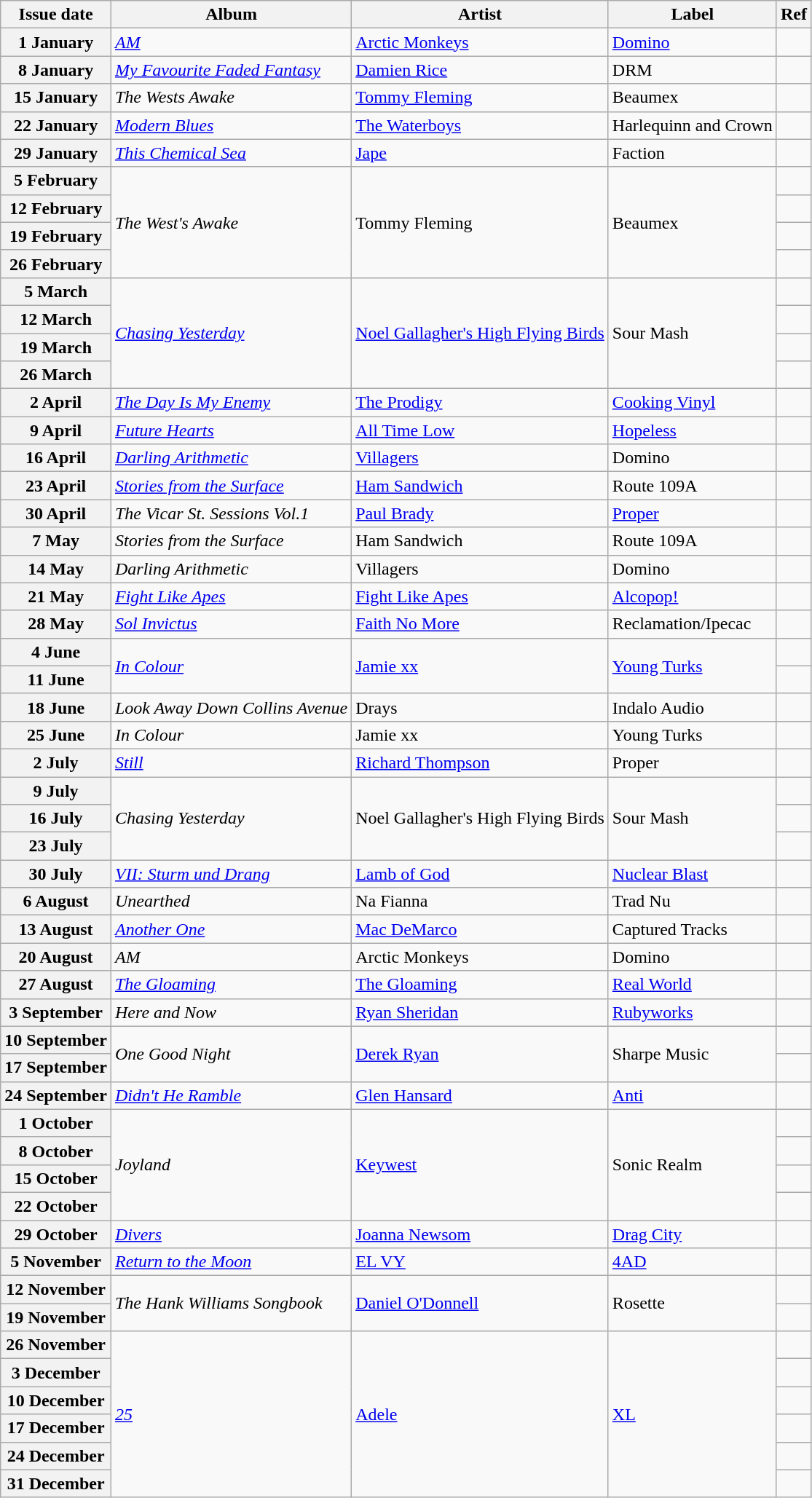<table class="wikitable plainrowheaders" style="text-align:left">
<tr>
<th scope="col">Issue date</th>
<th scope="col">Album</th>
<th scope="col">Artist</th>
<th scope="col">Label</th>
<th scope="col">Ref</th>
</tr>
<tr>
<th scope="row">1 January</th>
<td><em><a href='#'>AM</a></em></td>
<td><a href='#'>Arctic Monkeys</a></td>
<td><a href='#'>Domino</a></td>
<td style="text-align:center"></td>
</tr>
<tr>
<th scope="row">8 January</th>
<td><em><a href='#'>My Favourite Faded Fantasy</a></em></td>
<td><a href='#'>Damien Rice</a></td>
<td>DRM</td>
<td style="text-align:center"></td>
</tr>
<tr>
<th scope="row">15 January</th>
<td><em>The Wests Awake</em></td>
<td><a href='#'>Tommy Fleming</a></td>
<td>Beaumex</td>
<td style="text-align:center"></td>
</tr>
<tr>
<th scope="row">22 January</th>
<td><em><a href='#'>Modern Blues</a></em></td>
<td><a href='#'>The Waterboys</a></td>
<td>Harlequinn and Crown</td>
<td style="text-align:center"></td>
</tr>
<tr>
<th scope="row">29 January</th>
<td><em><a href='#'>This Chemical Sea</a></em></td>
<td><a href='#'>Jape</a></td>
<td>Faction</td>
<td style="text-align:center"></td>
</tr>
<tr>
<th scope="row">5 February</th>
<td rowspan="4"><em>The West's Awake</em></td>
<td rowspan="4">Tommy Fleming</td>
<td rowspan="4">Beaumex</td>
<td style="text-align:center"></td>
</tr>
<tr>
<th scope="row">12 February</th>
<td style="text-align:center"></td>
</tr>
<tr>
<th scope="row">19 February</th>
<td style="text-align:center"></td>
</tr>
<tr>
<th scope="row">26 February</th>
<td style="text-align:center"></td>
</tr>
<tr>
<th scope="row">5 March</th>
<td rowspan="4"><em><a href='#'>Chasing Yesterday</a></em></td>
<td rowspan="4"><a href='#'>Noel Gallagher's High Flying Birds</a></td>
<td rowspan="4">Sour Mash</td>
<td style="text-align:center"></td>
</tr>
<tr>
<th scope="row">12 March</th>
<td style="text-align:center"></td>
</tr>
<tr>
<th scope="row">19 March</th>
<td style="text-align:center"></td>
</tr>
<tr>
<th scope="row">26 March</th>
<td style="text-align:center"></td>
</tr>
<tr>
<th scope="row">2 April</th>
<td><em><a href='#'>The Day Is My Enemy</a></em></td>
<td><a href='#'>The Prodigy</a></td>
<td><a href='#'>Cooking Vinyl</a></td>
<td style="text-align:center"></td>
</tr>
<tr>
<th scope="row">9 April</th>
<td><em><a href='#'>Future Hearts</a></em></td>
<td><a href='#'>All Time Low</a></td>
<td><a href='#'>Hopeless</a></td>
<td style="text-align:center"></td>
</tr>
<tr>
<th scope="row">16 April</th>
<td><em><a href='#'>Darling Arithmetic</a></em></td>
<td><a href='#'>Villagers</a></td>
<td>Domino</td>
<td style="text-align:center"></td>
</tr>
<tr>
<th scope="row">23 April</th>
<td><em><a href='#'>Stories from the Surface</a></em></td>
<td><a href='#'>Ham Sandwich</a></td>
<td>Route 109A</td>
<td style="text-align:center"></td>
</tr>
<tr>
<th scope="row">30 April</th>
<td><em>The Vicar St. Sessions Vol.1</em></td>
<td><a href='#'>Paul Brady</a></td>
<td><a href='#'>Proper</a></td>
<td style="text-align:center"></td>
</tr>
<tr>
<th scope="row">7 May</th>
<td><em>Stories from the Surface</em></td>
<td>Ham Sandwich</td>
<td>Route 109A</td>
<td style="text-align:center"></td>
</tr>
<tr>
<th scope="row">14 May</th>
<td><em>Darling Arithmetic</em></td>
<td>Villagers</td>
<td>Domino</td>
<td style="text-align:center"></td>
</tr>
<tr>
<th scope="row">21 May</th>
<td><em><a href='#'>Fight Like Apes</a></em></td>
<td><a href='#'>Fight Like Apes</a></td>
<td><a href='#'>Alcopop!</a></td>
<td style="text-align:center"></td>
</tr>
<tr>
<th scope="row">28 May</th>
<td><em><a href='#'>Sol Invictus</a></em></td>
<td><a href='#'>Faith No More</a></td>
<td>Reclamation/Ipecac</td>
<td style="text-align:center"></td>
</tr>
<tr>
<th scope="row">4 June</th>
<td rowspan="2"><em><a href='#'>In Colour</a></em></td>
<td rowspan="2"><a href='#'>Jamie xx</a></td>
<td rowspan="2"><a href='#'>Young Turks</a></td>
<td style="text-align:center"></td>
</tr>
<tr>
<th scope="row">11 June</th>
<td style="text-align:center"></td>
</tr>
<tr>
<th scope="row">18 June</th>
<td><em>Look Away Down Collins Avenue</em></td>
<td>Drays</td>
<td>Indalo Audio</td>
<td style="text-align:center"></td>
</tr>
<tr>
<th scope="row">25 June</th>
<td><em>In Colour</em></td>
<td>Jamie xx</td>
<td>Young Turks</td>
<td style="text-align:center"></td>
</tr>
<tr>
<th scope="row">2 July</th>
<td><em><a href='#'>Still</a></em></td>
<td><a href='#'>Richard Thompson</a></td>
<td>Proper</td>
<td style="text-align:center"></td>
</tr>
<tr>
<th scope="row">9 July</th>
<td rowspan="3"><em>Chasing Yesterday</em></td>
<td rowspan="3">Noel Gallagher's High Flying Birds</td>
<td rowspan="3">Sour Mash</td>
<td style="text-align:center"></td>
</tr>
<tr>
<th scope="row">16 July</th>
<td style="text-align:center"></td>
</tr>
<tr>
<th scope="row">23 July</th>
<td style="text-align:center"></td>
</tr>
<tr>
<th scope="row">30 July</th>
<td><em><a href='#'>VII: Sturm und Drang</a></em></td>
<td><a href='#'>Lamb of God</a></td>
<td><a href='#'>Nuclear Blast</a></td>
<td style="text-align:center"></td>
</tr>
<tr>
<th scope="row">6 August</th>
<td><em>Unearthed</em></td>
<td>Na Fianna</td>
<td>Trad Nu</td>
<td style="text-align:center"></td>
</tr>
<tr>
<th scope="row">13 August</th>
<td><em><a href='#'>Another One</a></em></td>
<td><a href='#'>Mac DeMarco</a></td>
<td>Captured Tracks</td>
<td style="text-align:center"></td>
</tr>
<tr>
<th scope="row">20 August</th>
<td><em>AM</em></td>
<td>Arctic Monkeys</td>
<td>Domino</td>
<td style="text-align:center"></td>
</tr>
<tr>
<th scope="row">27 August</th>
<td><em><a href='#'>The Gloaming</a></em></td>
<td><a href='#'>The Gloaming</a></td>
<td><a href='#'>Real World</a></td>
<td style="text-align:center"></td>
</tr>
<tr>
<th scope="row">3 September</th>
<td><em>Here and Now</em></td>
<td><a href='#'>Ryan Sheridan</a></td>
<td><a href='#'>Rubyworks</a></td>
<td style="text-align:center"></td>
</tr>
<tr>
<th scope="row">10 September</th>
<td rowspan="2"><em>One Good Night</em></td>
<td rowspan="2"><a href='#'>Derek Ryan</a></td>
<td rowspan="2">Sharpe Music</td>
<td style="text-align:center"></td>
</tr>
<tr>
<th scope="row">17 September</th>
<td style="text-align:center"></td>
</tr>
<tr>
<th scope="row">24 September</th>
<td><em><a href='#'>Didn't He Ramble</a></em></td>
<td><a href='#'>Glen Hansard</a></td>
<td><a href='#'>Anti</a></td>
<td style="text-align:center"></td>
</tr>
<tr>
<th scope="row">1 October</th>
<td rowspan="4"><em>Joyland</em></td>
<td rowspan="4"><a href='#'>Keywest</a></td>
<td rowspan="4">Sonic Realm</td>
<td style="text-align:center"></td>
</tr>
<tr>
<th scope="row">8 October</th>
<td style="text-align:center"></td>
</tr>
<tr>
<th scope="row">15 October</th>
<td style="text-align:center"></td>
</tr>
<tr>
<th scope="row">22 October</th>
<td style="text-align:center"></td>
</tr>
<tr>
<th scope="row">29 October</th>
<td><em><a href='#'>Divers</a></em></td>
<td><a href='#'>Joanna Newsom</a></td>
<td><a href='#'>Drag City</a></td>
<td style="text-align:center"></td>
</tr>
<tr>
<th scope="row">5 November</th>
<td><em><a href='#'>Return to the Moon</a></em></td>
<td><a href='#'>EL VY</a></td>
<td><a href='#'>4AD</a></td>
<td style="text-align:center"></td>
</tr>
<tr>
<th scope="row">12 November</th>
<td rowspan="2"><em>The Hank Williams Songbook</em></td>
<td rowspan="2"><a href='#'>Daniel O'Donnell</a></td>
<td rowspan="2">Rosette</td>
<td style="text-align:center"></td>
</tr>
<tr>
<th scope="row">19 November</th>
<td style="text-align:center"></td>
</tr>
<tr>
<th scope="row">26 November</th>
<td rowspan="6"><em><a href='#'>25</a></em></td>
<td rowspan="6"><a href='#'>Adele</a></td>
<td rowspan="6"><a href='#'>XL</a></td>
<td style="text-align:center"></td>
</tr>
<tr>
<th scope="row">3 December</th>
<td style="text-align:center"></td>
</tr>
<tr>
<th scope="row">10 December</th>
<td style="text-align:center"></td>
</tr>
<tr>
<th scope="row">17 December</th>
<td style="text-align:center"></td>
</tr>
<tr>
<th scope="row">24 December</th>
<td style="text-align:center"></td>
</tr>
<tr>
<th scope="row">31 December</th>
<td style="text-align:center"></td>
</tr>
</table>
